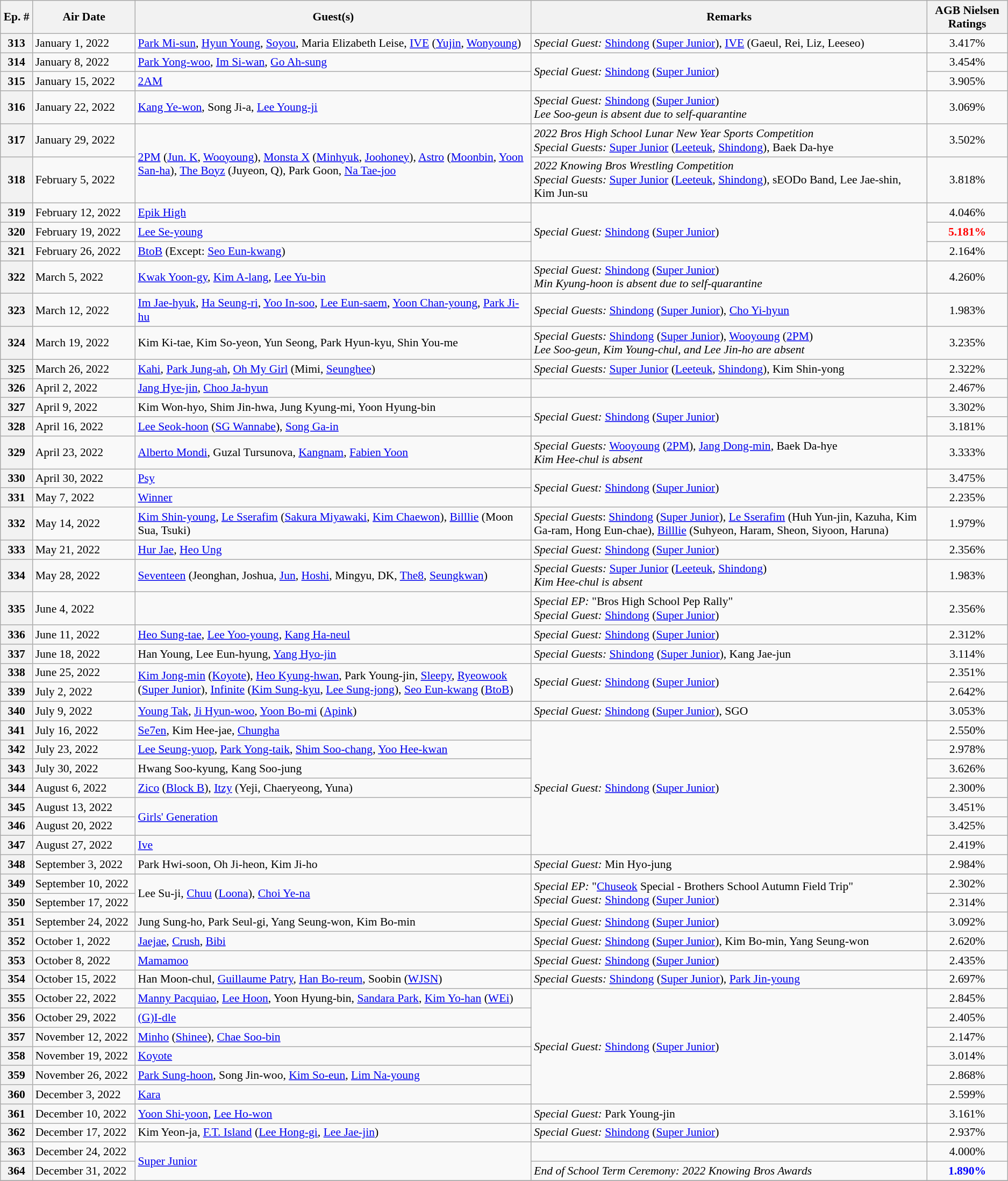<table class="wikitable" style = "font-size: 90%;">
<tr>
<th width=35>Ep. #</th>
<th width=130>Air Date</th>
<th width=550>Guest(s)</th>
<th width=550>Remarks</th>
<th width=100>AGB Nielsen Ratings</th>
</tr>
<tr>
<th>313</th>
<td>January 1, 2022</td>
<td><a href='#'>Park Mi-sun</a>, <a href='#'>Hyun Young</a>, <a href='#'>Soyou</a>, Maria Elizabeth Leise, <a href='#'>IVE</a> (<a href='#'>Yujin</a>, <a href='#'>Wonyoung</a>)</td>
<td><em>Special Guest:</em> <a href='#'>Shindong</a> (<a href='#'>Super Junior</a>), <a href='#'>IVE</a> (Gaeul, Rei, Liz, Leeseo)</td>
<td style="text-align:center;">3.417%</td>
</tr>
<tr>
<th>314</th>
<td>January 8, 2022</td>
<td><a href='#'>Park Yong-woo</a>, <a href='#'>Im Si-wan</a>, <a href='#'>Go Ah-sung</a></td>
<td rowspan="2"><em>Special Guest:</em> <a href='#'>Shindong</a> (<a href='#'>Super Junior</a>)</td>
<td style="text-align:center;">3.454%</td>
</tr>
<tr>
<th>315</th>
<td>January 15, 2022</td>
<td><a href='#'>2AM</a></td>
<td style="text-align:center;">3.905%</td>
</tr>
<tr>
<th>316</th>
<td>January 22, 2022</td>
<td><a href='#'>Kang Ye-won</a>, Song Ji-a, <a href='#'>Lee Young-ji</a></td>
<td><em>Special Guest:</em> <a href='#'>Shindong</a> (<a href='#'>Super Junior</a>)<br><em>Lee Soo-geun is absent due to self-quarantine</em></td>
<td style="text-align:center;">3.069%</td>
</tr>
<tr>
<th>317</th>
<td>January 29, 2022</td>
<td rowspan="2"><a href='#'>2PM</a> (<a href='#'>Jun. K</a>, <a href='#'>Wooyoung</a>), <a href='#'>Monsta X</a> (<a href='#'>Minhyuk</a>, <a href='#'>Joohoney</a>), <a href='#'>Astro</a> (<a href='#'>Moonbin</a>, <a href='#'>Yoon San-ha</a>), <a href='#'>The Boyz</a> (Juyeon, Q), Park Goon, <a href='#'>Na Tae-joo</a></td>
<td><em>2022 Bros High School Lunar New Year Sports Competition</em><br><em>Special Guests:</em> <a href='#'>Super Junior</a> (<a href='#'>Leeteuk</a>, <a href='#'>Shindong</a>), Baek Da-hye</td>
<td style="text-align:center;">3.502%</td>
</tr>
<tr>
<th>318</th>
<td>February 5, 2022</td>
<td><em>2022 Knowing Bros Wrestling Competition</em><br><em>Special Guests:</em> <a href='#'>Super Junior</a> (<a href='#'>Leeteuk</a>, <a href='#'>Shindong</a>), sEODo Band, Lee Jae-shin, Kim Jun-su</td>
<td style="text-align:center;">3.818%</td>
</tr>
<tr>
<th>319</th>
<td>February 12, 2022</td>
<td><a href='#'>Epik High</a></td>
<td rowspan="3"><em>Special Guest:</em> <a href='#'>Shindong</a> (<a href='#'>Super Junior</a>)</td>
<td style="text-align:center;">4.046%</td>
</tr>
<tr>
<th>320</th>
<td>February 19, 2022</td>
<td><a href='#'>Lee Se-young</a></td>
<td style="text-align:center;color:red"><strong>5.181%</strong></td>
</tr>
<tr>
<th>321</th>
<td>February 26, 2022</td>
<td><a href='#'>BtoB</a> (Except: <a href='#'>Seo Eun-kwang</a>)</td>
<td style="text-align:center;">2.164%</td>
</tr>
<tr>
<th>322</th>
<td>March 5, 2022</td>
<td><a href='#'>Kwak Yoon-gy</a>, <a href='#'>Kim A-lang</a>, <a href='#'>Lee Yu-bin</a></td>
<td><em>Special Guest:</em> <a href='#'>Shindong</a> (<a href='#'>Super Junior</a>)<br><em>Min Kyung-hoon is absent due to self-quarantine</em></td>
<td style="text-align:center;">4.260%</td>
</tr>
<tr>
<th>323</th>
<td>March 12, 2022</td>
<td><a href='#'>Im Jae-hyuk</a>, <a href='#'>Ha Seung-ri</a>, <a href='#'>Yoo In-soo</a>, <a href='#'>Lee Eun-saem</a>, <a href='#'>Yoon Chan-young</a>, <a href='#'>Park Ji-hu</a></td>
<td><em>Special Guests:</em> <a href='#'>Shindong</a> (<a href='#'>Super Junior</a>), <a href='#'>Cho Yi-hyun</a></td>
<td style="text-align:center;">1.983%</td>
</tr>
<tr>
<th>324</th>
<td>March 19, 2022</td>
<td>Kim Ki-tae, Kim So-yeon, Yun Seong, Park Hyun-kyu, Shin You-me</td>
<td><em>Special Guests:</em> <a href='#'>Shindong</a> (<a href='#'>Super Junior</a>), <a href='#'>Wooyoung</a> (<a href='#'>2PM</a>)<br><em>Lee Soo-geun, Kim Young-chul, and Lee Jin-ho are absent</em></td>
<td style="text-align:center;">3.235%</td>
</tr>
<tr>
<th>325</th>
<td>March 26, 2022</td>
<td><a href='#'>Kahi</a>, <a href='#'>Park Jung-ah</a>, <a href='#'>Oh My Girl</a> (Mimi, <a href='#'>Seunghee</a>)</td>
<td><em>Special Guests:</em> <a href='#'>Super Junior</a> (<a href='#'>Leeteuk</a>, <a href='#'>Shindong</a>), Kim Shin-yong</td>
<td style="text-align:center;">2.322%</td>
</tr>
<tr>
<th>326</th>
<td>April 2, 2022</td>
<td><a href='#'>Jang Hye-jin</a>, <a href='#'>Choo Ja-hyun</a></td>
<td></td>
<td style="text-align:center;">2.467%</td>
</tr>
<tr>
<th>327</th>
<td>April 9, 2022</td>
<td>Kim Won-hyo, Shim Jin-hwa, Jung Kyung-mi, Yoon Hyung-bin</td>
<td rowspan="2"><em>Special Guest:</em> <a href='#'>Shindong</a> (<a href='#'>Super Junior</a>)</td>
<td style="text-align:center;">3.302%</td>
</tr>
<tr>
<th>328</th>
<td>April 16, 2022</td>
<td><a href='#'>Lee Seok-hoon</a> (<a href='#'>SG Wannabe</a>), <a href='#'>Song Ga-in</a></td>
<td style="text-align:center;">3.181%</td>
</tr>
<tr>
<th>329</th>
<td>April 23, 2022</td>
<td><a href='#'>Alberto Mondi</a>, Guzal Tursunova, <a href='#'>Kangnam</a>, <a href='#'>Fabien Yoon</a></td>
<td><em>Special Guests:</em> <a href='#'>Wooyoung</a> (<a href='#'>2PM</a>), <a href='#'>Jang Dong-min</a>, Baek Da-hye<br><em>Kim Hee-chul is absent</em></td>
<td style="text-align:center;">3.333%</td>
</tr>
<tr>
<th>330</th>
<td>April 30, 2022</td>
<td><a href='#'>Psy</a></td>
<td rowspan="2"><em>Special Guest:</em> <a href='#'>Shindong</a> (<a href='#'>Super Junior</a>)</td>
<td style="text-align:center;">3.475%</td>
</tr>
<tr>
<th>331</th>
<td>May 7, 2022</td>
<td><a href='#'>Winner</a></td>
<td style="text-align:center;">2.235%</td>
</tr>
<tr>
<th>332</th>
<td>May 14, 2022</td>
<td><a href='#'>Kim Shin-young</a>, <a href='#'>Le Sserafim</a> (<a href='#'>Sakura Miyawaki</a>, <a href='#'>Kim Chaewon</a>), <a href='#'>Billlie</a> (Moon Sua, Tsuki)</td>
<td><em>Special Guests</em>: <a href='#'>Shindong</a> (<a href='#'>Super Junior</a>), <a href='#'>Le Sserafim</a> (Huh Yun-jin, Kazuha, Kim Ga-ram, Hong Eun-chae), <a href='#'>Billlie</a> (Suhyeon, Haram, Sheon, Siyoon, Haruna)</td>
<td style="text-align:center;">1.979%</td>
</tr>
<tr>
<th>333</th>
<td>May 21, 2022</td>
<td><a href='#'>Hur Jae</a>, <a href='#'>Heo Ung</a></td>
<td><em>Special Guest:</em> <a href='#'>Shindong</a> (<a href='#'>Super Junior</a>)</td>
<td style="text-align:center;">2.356%</td>
</tr>
<tr>
<th>334</th>
<td>May 28, 2022</td>
<td><a href='#'>Seventeen</a> (Jeonghan, Joshua, <a href='#'>Jun</a>, <a href='#'>Hoshi</a>, Mingyu, DK, <a href='#'>The8</a>, <a href='#'>Seungkwan</a>)</td>
<td><em>Special Guests:</em> <a href='#'>Super Junior</a> (<a href='#'>Leeteuk</a>, <a href='#'>Shindong</a>)<br><em>Kim Hee-chul is absent</em></td>
<td style="text-align:center;">1.983%</td>
</tr>
<tr>
<th>335</th>
<td>June 4, 2022</td>
<td></td>
<td><em>Special EP:</em> "Bros High School Pep Rally"<br><em>Special Guest:</em> <a href='#'>Shindong</a> (<a href='#'>Super Junior</a>)</td>
<td style="text-align:center;">2.356%</td>
</tr>
<tr>
<th>336</th>
<td>June 11, 2022</td>
<td><a href='#'>Heo Sung-tae</a>, <a href='#'>Lee Yoo-young</a>, <a href='#'>Kang Ha-neul</a></td>
<td><em>Special Guest:</em> <a href='#'>Shindong</a> (<a href='#'>Super Junior</a>)</td>
<td style="text-align:center;">2.312%</td>
</tr>
<tr>
<th>337</th>
<td>June 18, 2022</td>
<td>Han Young, Lee Eun-hyung, <a href='#'>Yang Hyo-jin</a></td>
<td><em>Special Guests:</em> <a href='#'>Shindong</a> (<a href='#'>Super Junior</a>), Kang Jae-jun</td>
<td style="text-align:center;">3.114%</td>
</tr>
<tr>
<th>338</th>
<td>June 25, 2022</td>
<td rowspan="2"><a href='#'>Kim Jong-min</a> (<a href='#'>Koyote</a>), <a href='#'>Heo Kyung-hwan</a>, Park Young-jin, <a href='#'>Sleepy</a>, <a href='#'>Ryeowook</a> (<a href='#'>Super Junior</a>), <a href='#'>Infinite</a> (<a href='#'>Kim Sung-kyu</a>, <a href='#'>Lee Sung-jong</a>), <a href='#'>Seo Eun-kwang</a> (<a href='#'>BtoB</a>)</td>
<td rowspan="2"><em>Special Guest:</em> <a href='#'>Shindong</a> (<a href='#'>Super Junior</a>)</td>
<td style="text-align:center;">2.351%</td>
</tr>
<tr>
<th>339</th>
<td>July 2, 2022</td>
<td style="text-align:center;">2.642%</td>
</tr>
<tr>
</tr>
<tr>
<th>340</th>
<td>July 9, 2022</td>
<td><a href='#'>Young Tak</a>, <a href='#'>Ji Hyun-woo</a>, <a href='#'>Yoon Bo-mi</a> (<a href='#'>Apink</a>)</td>
<td><em>Special Guest:</em> <a href='#'>Shindong</a> (<a href='#'>Super Junior</a>), SGO</td>
<td style="text-align:center;">3.053%</td>
</tr>
<tr>
<th>341</th>
<td>July 16, 2022</td>
<td><a href='#'>Se7en</a>, Kim Hee-jae, <a href='#'>Chungha</a></td>
<td rowspan="7"><em>Special Guest:</em> <a href='#'>Shindong</a> (<a href='#'>Super Junior</a>)</td>
<td style="text-align:center;">2.550%</td>
</tr>
<tr>
<th>342</th>
<td>July 23, 2022</td>
<td><a href='#'>Lee Seung-yuop</a>, <a href='#'>Park Yong-taik</a>, <a href='#'>Shim Soo-chang</a>, <a href='#'>Yoo Hee-kwan</a></td>
<td style="text-align:center;">2.978%</td>
</tr>
<tr>
<th>343</th>
<td>July 30, 2022</td>
<td>Hwang Soo-kyung, Kang Soo-jung</td>
<td style="text-align:center;">3.626%</td>
</tr>
<tr>
<th>344</th>
<td>August 6, 2022</td>
<td><a href='#'>Zico</a> (<a href='#'>Block B</a>), <a href='#'>Itzy</a> (Yeji, Chaeryeong, Yuna)</td>
<td style="text-align:center;">2.300%</td>
</tr>
<tr>
<th>345</th>
<td>August 13, 2022</td>
<td rowspan="2"><a href='#'>Girls' Generation</a></td>
<td style="text-align:center;">3.451%</td>
</tr>
<tr>
<th>346</th>
<td>August 20, 2022</td>
<td style="text-align:center;">3.425%</td>
</tr>
<tr>
<th>347</th>
<td>August 27, 2022</td>
<td><a href='#'>Ive</a></td>
<td style="text-align:center;">2.419%</td>
</tr>
<tr>
<th>348</th>
<td>September 3, 2022</td>
<td>Park Hwi-soon, Oh Ji-heon, Kim Ji-ho</td>
<td><em>Special Guest:</em> Min Hyo-jung</td>
<td style="text-align:center;">2.984%</td>
</tr>
<tr>
<th>349</th>
<td>September 10, 2022</td>
<td rowspan="2">Lee Su-ji, <a href='#'>Chuu</a> (<a href='#'>Loona</a>), <a href='#'>Choi Ye-na</a></td>
<td rowspan="2"><em>Special EP:</em> "<a href='#'>Chuseok</a> Special - Brothers School Autumn Field Trip"<br><em>Special Guest:</em> <a href='#'>Shindong</a> (<a href='#'>Super Junior</a>)</td>
<td style="text-align:center;">2.302%</td>
</tr>
<tr>
<th>350</th>
<td>September 17, 2022</td>
<td style="text-align:center;">2.314%</td>
</tr>
<tr>
<th>351</th>
<td>September 24, 2022</td>
<td>Jung Sung-ho, Park Seul-gi, Yang Seung-won, Kim Bo-min</td>
<td><em>Special Guest:</em> <a href='#'>Shindong</a> (<a href='#'>Super Junior</a>)</td>
<td style="text-align:center;">3.092%</td>
</tr>
<tr>
<th>352</th>
<td>October 1, 2022</td>
<td><a href='#'>Jaejae</a>, <a href='#'>Crush</a>, <a href='#'>Bibi</a></td>
<td><em>Special Guest:</em> <a href='#'>Shindong</a> (<a href='#'>Super Junior</a>), Kim Bo-min, Yang Seung-won</td>
<td style="text-align:center;">2.620%</td>
</tr>
<tr>
<th>353</th>
<td>October 8, 2022</td>
<td><a href='#'>Mamamoo</a></td>
<td><em>Special Guest:</em> <a href='#'>Shindong</a> (<a href='#'>Super Junior</a>)</td>
<td style="text-align:center;">2.435%</td>
</tr>
<tr>
<th>354</th>
<td>October 15, 2022</td>
<td>Han Moon-chul, <a href='#'>Guillaume Patry</a>, <a href='#'>Han Bo-reum</a>, Soobin (<a href='#'>WJSN</a>)</td>
<td><em>Special Guests:</em> <a href='#'>Shindong</a> (<a href='#'>Super Junior</a>), <a href='#'>Park Jin-young</a></td>
<td style="text-align:center;">2.697%</td>
</tr>
<tr>
<th>355</th>
<td>October 22, 2022</td>
<td><a href='#'>Manny Pacquiao</a>, <a href='#'>Lee Hoon</a>, Yoon Hyung-bin, <a href='#'>Sandara Park</a>, <a href='#'>Kim Yo-han</a> (<a href='#'>WEi</a>)</td>
<td rowspan="6"><em>Special Guest:</em> <a href='#'>Shindong</a> (<a href='#'>Super Junior</a>)</td>
<td style="text-align:center;">2.845%</td>
</tr>
<tr>
<th>356</th>
<td>October 29, 2022</td>
<td><a href='#'>(G)I-dle</a></td>
<td style="text-align:center;">2.405%</td>
</tr>
<tr>
<th>357</th>
<td>November 12, 2022</td>
<td><a href='#'>Minho</a> (<a href='#'>Shinee</a>), <a href='#'>Chae Soo-bin</a></td>
<td style="text-align:center;">2.147%</td>
</tr>
<tr>
<th>358</th>
<td>November 19, 2022</td>
<td><a href='#'>Koyote</a></td>
<td style="text-align:center;">3.014%</td>
</tr>
<tr>
<th>359</th>
<td>November 26, 2022</td>
<td><a href='#'>Park Sung-hoon</a>, Song Jin-woo, <a href='#'>Kim So-eun</a>, <a href='#'>Lim Na-young</a></td>
<td style="text-align:center;">2.868%</td>
</tr>
<tr>
<th>360</th>
<td>December 3, 2022</td>
<td><a href='#'>Kara</a></td>
<td style="text-align:center;">2.599%</td>
</tr>
<tr>
<th>361</th>
<td>December 10, 2022</td>
<td><a href='#'>Yoon Shi-yoon</a>, <a href='#'>Lee Ho-won</a></td>
<td><em>Special Guest:</em> Park Young-jin</td>
<td style="text-align:center;">3.161%</td>
</tr>
<tr>
<th>362</th>
<td>December 17, 2022</td>
<td>Kim Yeon-ja, <a href='#'>F.T. Island</a> (<a href='#'>Lee Hong-gi</a>, <a href='#'>Lee Jae-jin</a>)</td>
<td><em>Special Guest:</em> <a href='#'>Shindong</a> (<a href='#'>Super Junior</a>)</td>
<td style="text-align:center;">2.937%</td>
</tr>
<tr>
<th>363</th>
<td>December 24, 2022</td>
<td rowspan="2"><a href='#'>Super Junior</a></td>
<td></td>
<td style="text-align:center;">4.000%</td>
</tr>
<tr>
<th>364</th>
<td>December 31, 2022</td>
<td><em>End of School Term Ceremony: 2022 Knowing Bros Awards</em></td>
<td style="text-align:center;color:blue"><strong>1.890%</strong></td>
</tr>
<tr>
</tr>
</table>
